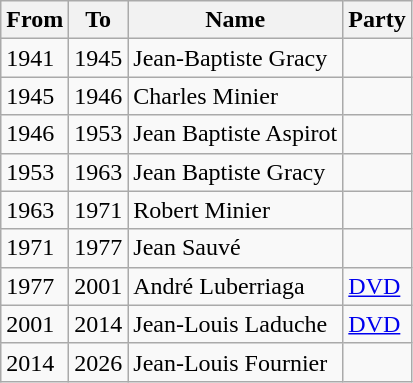<table class="wikitable">
<tr>
<th>From</th>
<th>To</th>
<th>Name</th>
<th>Party</th>
</tr>
<tr>
<td>1941</td>
<td>1945</td>
<td>Jean-Baptiste Gracy</td>
<td></td>
</tr>
<tr>
<td>1945</td>
<td>1946</td>
<td>Charles Minier</td>
<td></td>
</tr>
<tr>
<td>1946</td>
<td>1953</td>
<td>Jean Baptiste Aspirot</td>
<td></td>
</tr>
<tr>
<td>1953</td>
<td>1963</td>
<td>Jean Baptiste Gracy</td>
<td></td>
</tr>
<tr>
<td>1963</td>
<td>1971</td>
<td>Robert Minier</td>
<td></td>
</tr>
<tr>
<td>1971</td>
<td>1977</td>
<td>Jean Sauvé</td>
<td></td>
</tr>
<tr>
<td>1977</td>
<td>2001</td>
<td>André Luberriaga</td>
<td><a href='#'>DVD</a></td>
</tr>
<tr>
<td>2001</td>
<td>2014</td>
<td>Jean-Louis Laduche</td>
<td><a href='#'>DVD</a></td>
</tr>
<tr>
<td>2014</td>
<td>2026</td>
<td>Jean-Louis Fournier</td>
<td></td>
</tr>
</table>
